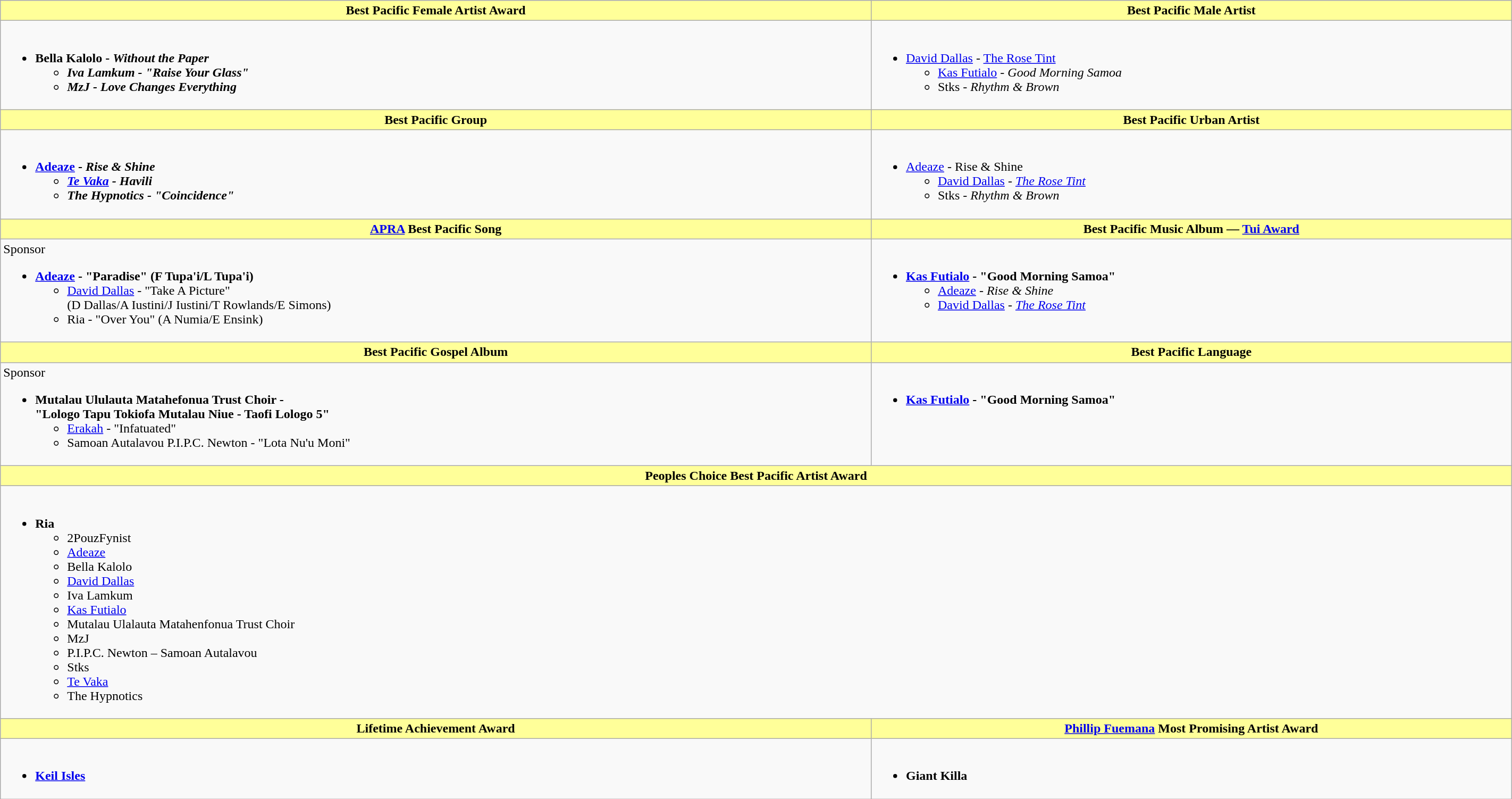<table class=wikitable style="width:150%">
<tr>
<th style="background:#FFFF99;" ! style="width="50%">Best Pacific Female Artist Award</th>
<th style="background:#FFFF99;" ! style="width="50%">Best Pacific Male Artist</th>
</tr>
<tr>
<td valign="top"><br><ul><li><strong>Bella Kalolo - <em>Without the Paper<strong><em><ul><li>Iva Lamkum - "Raise Your Glass"</li><li>MzJ - </em>Love Changes Everything<em></li></ul></li></ul></td>
<td valign="top"><br><ul><li></strong><a href='#'>David Dallas</a> - </em><a href='#'>The Rose Tint</a></em></strong><ul><li><a href='#'>Kas Futialo</a> - <em>Good Morning Samoa</em></li><li>Stks - <em>Rhythm & Brown</em></li></ul></li></ul></td>
</tr>
<tr>
<th style="background:#FFFF99;" ! style="width="50%">Best Pacific Group</th>
<th style="background:#FFFF99;" ! style="width="50%">Best Pacific Urban Artist</th>
</tr>
<tr>
<td valign="top"><br><ul><li><strong><a href='#'>Adeaze</a> - <em>Rise & Shine<strong><em><ul><li><a href='#'>Te Vaka</a> - </em>Havili<em></li><li>The Hypnotics - "Coincidence"</li></ul></li></ul></td>
<td valign="top"><br><ul><li></strong><a href='#'>Adeaze</a> - </em>Rise & Shine</em></strong><ul><li><a href='#'>David Dallas</a> - <em><a href='#'>The Rose Tint</a></em></li><li>Stks - <em>Rhythm & Brown</em></li></ul></li></ul></td>
</tr>
<tr>
<th style="background:#FFFF99;" ! style="width="50%"><a href='#'>APRA</a> Best Pacific Song</th>
<th style="background:#FFFF99;" ! style="width="50%">Best Pacific Music Album — <a href='#'>Tui Award</a></th>
</tr>
<tr>
<td valign="top"><span>Sponsor</span><br><ul><li><strong><a href='#'>Adeaze</a> - "Paradise" (F Tupa'i/L Tupa'i)</strong><ul><li><a href='#'>David Dallas</a> - "Take A Picture"<br>(D Dallas/A Iustini/J Iustini/T Rowlands/E Simons)</li><li>Ria - "Over You" (A Numia/E Ensink)</li></ul></li></ul></td>
<td valign="top"><br><ul><li><strong><a href='#'>Kas Futialo</a> - "Good Morning Samoa"</strong><ul><li><a href='#'>Adeaze</a> - <em>Rise & Shine</em></li><li><a href='#'>David Dallas</a> - <em><a href='#'>The Rose Tint</a></em></li></ul></li></ul></td>
</tr>
<tr>
<th style="background:#FFFF99;" ! style="width="50%">Best Pacific Gospel Album</th>
<th style="background:#FFFF99;" ! style="width="50%">Best Pacific Language</th>
</tr>
<tr>
<td valign="top"><span>Sponsor</span><br><ul><li><strong>Mutalau Ululauta Matahefonua Trust Choir -<br>"Lologo Tapu Tokiofa Mutalau Niue - Taofi Lologo 5"</strong><ul><li><a href='#'>Erakah</a> - "Infatuated"</li><li>Samoan Autalavou P.I.P.C. Newton - "Lota Nu'u Moni"</li></ul></li></ul></td>
<td valign="top"><br><ul><li><strong><a href='#'>Kas Futialo</a> - "Good Morning Samoa"</strong></li></ul></td>
</tr>
<tr>
<th style="background:#FFFF99;" ! style="width="50%" colspan=2>Peoples Choice Best Pacific Artist Award</th>
</tr>
<tr>
<td valign="top" colspan=2><br><ul><li><strong>Ria</strong><ul><li>2PouzFynist</li><li><a href='#'>Adeaze</a></li><li>Bella Kalolo</li><li><a href='#'>David Dallas</a></li><li>Iva Lamkum</li><li><a href='#'>Kas Futialo</a></li><li>Mutalau Ulalauta Matahenfonua Trust Choir</li><li>MzJ</li><li>P.I.P.C. Newton – Samoan Autalavou</li><li>Stks</li><li><a href='#'>Te Vaka</a></li><li>The Hypnotics</li></ul></li></ul></td>
</tr>
<tr>
<th style="background:#FFFF99;" ! style="width="50%">Lifetime Achievement Award</th>
<th style="background:#FFFF99;" ! style="width="50%"><a href='#'>Phillip Fuemana</a> Most Promising Artist Award</th>
</tr>
<tr>
<td valign="top"><br><ul><li><strong><a href='#'>Keil Isles</a></strong></li></ul></td>
<td valign="top"><br><ul><li><strong>Giant Killa</strong></li></ul></td>
</tr>
</table>
